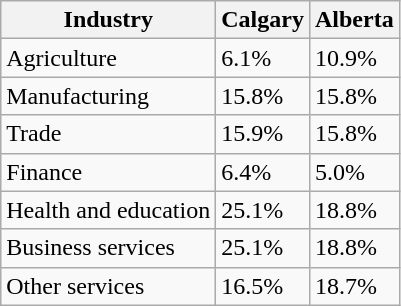<table class="wikitable floatright">
<tr>
<th>Industry</th>
<th>Calgary</th>
<th>Alberta</th>
</tr>
<tr>
<td>Agriculture</td>
<td>6.1%</td>
<td>10.9%</td>
</tr>
<tr>
<td>Manufacturing</td>
<td>15.8%</td>
<td>15.8%</td>
</tr>
<tr>
<td>Trade</td>
<td>15.9%</td>
<td>15.8%</td>
</tr>
<tr>
<td>Finance</td>
<td>6.4%</td>
<td>5.0%</td>
</tr>
<tr>
<td>Health and education</td>
<td>25.1%</td>
<td>18.8%</td>
</tr>
<tr>
<td>Business services</td>
<td>25.1%</td>
<td>18.8%</td>
</tr>
<tr>
<td>Other services</td>
<td>16.5%</td>
<td>18.7%</td>
</tr>
</table>
